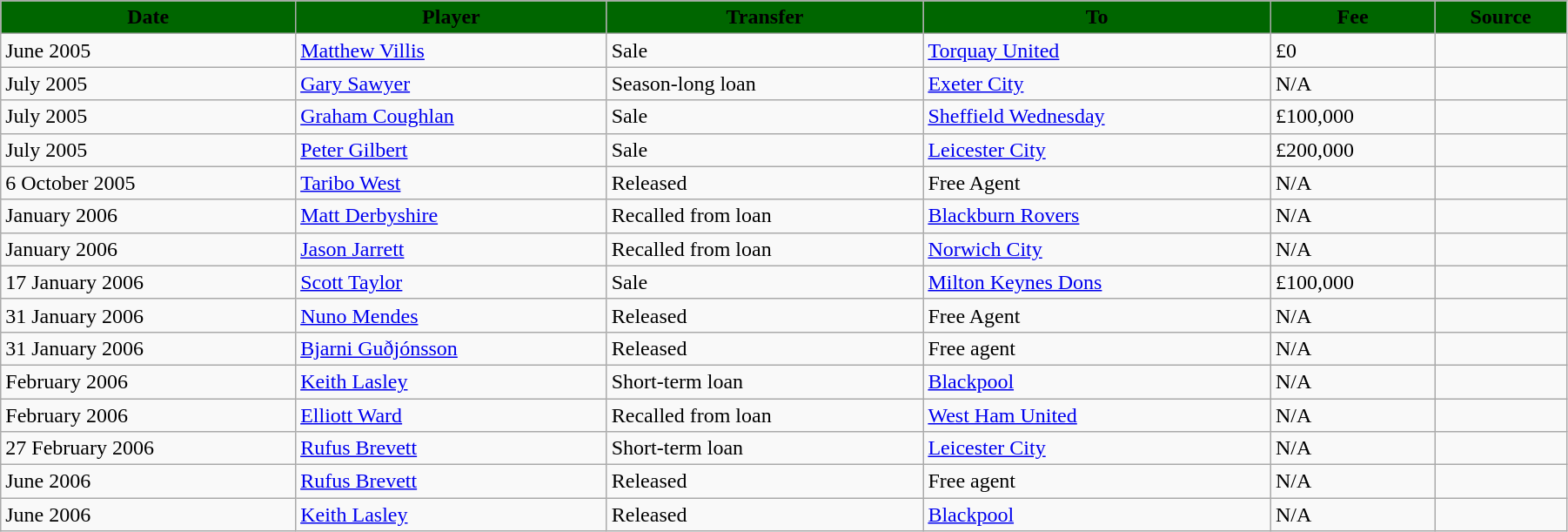<table class="wikitable" border="1" style="width:95%">
<tr>
<th style="background:#060;"><span><strong>Date</strong></span></th>
<th style="background:#060;"><span><strong>Player</strong></span></th>
<th style="background:#060;"><span>Transfer</span></th>
<th style="background:#060;"><span>To</span></th>
<th style="background:#060;"><span>Fee</span></th>
<th style="background:#060;"><span>Source</span></th>
</tr>
<tr>
<td>June 2005</td>
<td><a href='#'>Matthew Villis</a></td>
<td>Sale</td>
<td><a href='#'>Torquay United</a></td>
<td>£0</td>
<td></td>
</tr>
<tr>
<td>July 2005</td>
<td><a href='#'>Gary Sawyer</a></td>
<td>Season-long loan</td>
<td><a href='#'>Exeter City</a></td>
<td>N/A</td>
<td></td>
</tr>
<tr>
<td>July 2005</td>
<td><a href='#'>Graham Coughlan</a></td>
<td>Sale</td>
<td><a href='#'>Sheffield Wednesday</a></td>
<td>£100,000</td>
<td></td>
</tr>
<tr>
<td>July 2005</td>
<td><a href='#'>Peter Gilbert</a></td>
<td>Sale</td>
<td><a href='#'>Leicester City</a></td>
<td>£200,000</td>
<td></td>
</tr>
<tr>
<td>6 October 2005</td>
<td><a href='#'>Taribo West</a></td>
<td>Released</td>
<td>Free Agent</td>
<td>N/A</td>
<td></td>
</tr>
<tr>
<td>January 2006</td>
<td><a href='#'>Matt Derbyshire</a></td>
<td>Recalled from loan</td>
<td><a href='#'>Blackburn Rovers</a></td>
<td>N/A</td>
<td></td>
</tr>
<tr>
<td>January 2006</td>
<td><a href='#'>Jason Jarrett</a></td>
<td>Recalled from loan</td>
<td><a href='#'>Norwich City</a></td>
<td>N/A</td>
<td></td>
</tr>
<tr>
<td>17 January 2006</td>
<td><a href='#'>Scott Taylor</a></td>
<td>Sale</td>
<td><a href='#'>Milton Keynes Dons</a></td>
<td>£100,000</td>
<td></td>
</tr>
<tr>
<td>31 January 2006</td>
<td><a href='#'>Nuno Mendes</a></td>
<td>Released</td>
<td>Free Agent</td>
<td>N/A</td>
<td></td>
</tr>
<tr>
<td>31 January 2006</td>
<td><a href='#'>Bjarni Guðjónsson</a></td>
<td>Released</td>
<td>Free agent</td>
<td>N/A</td>
<td></td>
</tr>
<tr>
<td>February 2006</td>
<td><a href='#'>Keith Lasley</a></td>
<td>Short-term loan</td>
<td><a href='#'>Blackpool</a></td>
<td>N/A</td>
<td></td>
</tr>
<tr>
<td>February 2006</td>
<td><a href='#'>Elliott Ward</a></td>
<td>Recalled from loan</td>
<td><a href='#'>West Ham United</a></td>
<td>N/A</td>
<td></td>
</tr>
<tr>
<td>27 February 2006</td>
<td><a href='#'>Rufus Brevett</a></td>
<td>Short-term loan</td>
<td><a href='#'>Leicester City</a></td>
<td>N/A</td>
<td></td>
</tr>
<tr>
<td>June 2006</td>
<td><a href='#'>Rufus Brevett</a></td>
<td>Released</td>
<td>Free agent</td>
<td>N/A</td>
<td></td>
</tr>
<tr>
<td>June 2006</td>
<td><a href='#'>Keith Lasley</a></td>
<td>Released</td>
<td><a href='#'>Blackpool</a></td>
<td>N/A</td>
<td></td>
</tr>
</table>
